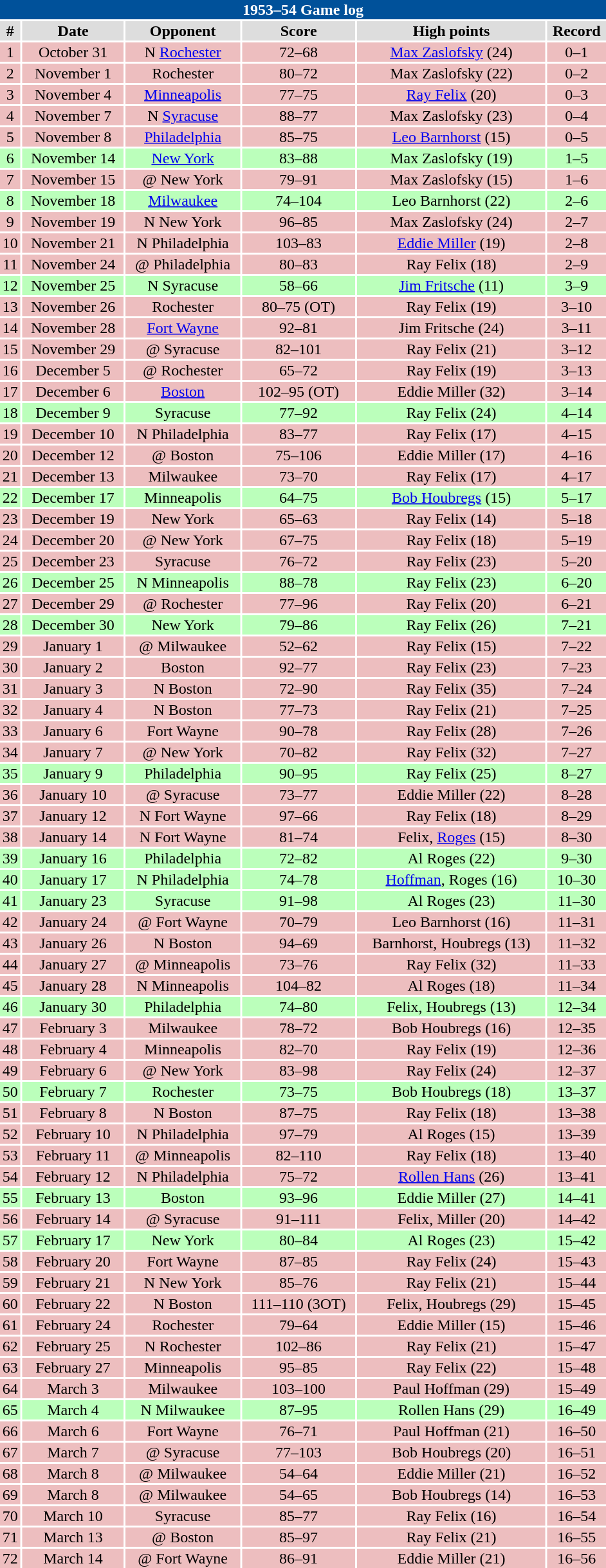<table class="toccolours collapsible" width=50% style="clear:both; margin:1.5em auto; text-align:center">
<tr>
<th colspan=11 style="background:#00519a; color:white;">1953–54 Game log</th>
</tr>
<tr align="center" bgcolor="#dddddd">
<td><strong>#</strong></td>
<td><strong>Date</strong></td>
<td><strong>Opponent</strong></td>
<td><strong>Score</strong></td>
<td><strong>High points</strong></td>
<td><strong>Record</strong></td>
</tr>
<tr align="center" bgcolor="edbebf">
<td>1</td>
<td>October 31</td>
<td>N <a href='#'>Rochester</a></td>
<td>72–68</td>
<td><a href='#'>Max Zaslofsky</a> (24)</td>
<td>0–1</td>
</tr>
<tr align="center" bgcolor="edbebf">
<td>2</td>
<td>November 1</td>
<td>Rochester</td>
<td>80–72</td>
<td>Max Zaslofsky (22)</td>
<td>0–2</td>
</tr>
<tr align="center" bgcolor="edbebf">
<td>3</td>
<td>November 4</td>
<td><a href='#'>Minneapolis</a></td>
<td>77–75</td>
<td><a href='#'>Ray Felix</a> (20)</td>
<td>0–3</td>
</tr>
<tr align="center" bgcolor="edbebf">
<td>4</td>
<td>November 7</td>
<td>N <a href='#'>Syracuse</a></td>
<td>88–77</td>
<td>Max Zaslofsky (23)</td>
<td>0–4</td>
</tr>
<tr align="center" bgcolor="edbebf">
<td>5</td>
<td>November 8</td>
<td><a href='#'>Philadelphia</a></td>
<td>85–75</td>
<td><a href='#'>Leo Barnhorst</a> (15)</td>
<td>0–5</td>
</tr>
<tr align="center" bgcolor="bbffbb">
<td>6</td>
<td>November 14</td>
<td><a href='#'>New York</a></td>
<td>83–88</td>
<td>Max Zaslofsky (19)</td>
<td>1–5</td>
</tr>
<tr align="center" bgcolor="edbebf">
<td>7</td>
<td>November 15</td>
<td>@ New York</td>
<td>79–91</td>
<td>Max Zaslofsky (15)</td>
<td>1–6</td>
</tr>
<tr align="center" bgcolor="bbffbb">
<td>8</td>
<td>November 18</td>
<td><a href='#'>Milwaukee</a></td>
<td>74–104</td>
<td>Leo Barnhorst (22)</td>
<td>2–6</td>
</tr>
<tr align="center" bgcolor="edbebf">
<td>9</td>
<td>November 19</td>
<td>N New York</td>
<td>96–85</td>
<td>Max Zaslofsky (24)</td>
<td>2–7</td>
</tr>
<tr align="center" bgcolor="edbebf">
<td>10</td>
<td>November 21</td>
<td>N Philadelphia</td>
<td>103–83</td>
<td><a href='#'>Eddie Miller</a> (19)</td>
<td>2–8</td>
</tr>
<tr align="center" bgcolor="edbebf">
<td>11</td>
<td>November 24</td>
<td>@ Philadelphia</td>
<td>80–83</td>
<td>Ray Felix (18)</td>
<td>2–9</td>
</tr>
<tr align="center" bgcolor="bbffbb">
<td>12</td>
<td>November 25</td>
<td>N Syracuse</td>
<td>58–66</td>
<td><a href='#'>Jim Fritsche</a> (11)</td>
<td>3–9</td>
</tr>
<tr align="center" bgcolor="edbebf">
<td>13</td>
<td>November 26</td>
<td>Rochester</td>
<td>80–75 (OT)</td>
<td>Ray Felix (19)</td>
<td>3–10</td>
</tr>
<tr align="center" bgcolor="edbebf">
<td>14</td>
<td>November 28</td>
<td><a href='#'>Fort Wayne</a></td>
<td>92–81</td>
<td>Jim Fritsche (24)</td>
<td>3–11</td>
</tr>
<tr align="center" bgcolor="edbebf">
<td>15</td>
<td>November 29</td>
<td>@ Syracuse</td>
<td>82–101</td>
<td>Ray Felix (21)</td>
<td>3–12</td>
</tr>
<tr align="center" bgcolor="edbebf">
<td>16</td>
<td>December 5</td>
<td>@ Rochester</td>
<td>65–72</td>
<td>Ray Felix (19)</td>
<td>3–13</td>
</tr>
<tr align="center" bgcolor="edbebf">
<td>17</td>
<td>December 6</td>
<td><a href='#'>Boston</a></td>
<td>102–95 (OT)</td>
<td>Eddie Miller (32)</td>
<td>3–14</td>
</tr>
<tr align="center" bgcolor="bbffbb">
<td>18</td>
<td>December 9</td>
<td>Syracuse</td>
<td>77–92</td>
<td>Ray Felix (24)</td>
<td>4–14</td>
</tr>
<tr align="center" bgcolor="edbebf">
<td>19</td>
<td>December 10</td>
<td>N Philadelphia</td>
<td>83–77</td>
<td>Ray Felix (17)</td>
<td>4–15</td>
</tr>
<tr align="center" bgcolor="edbebf">
<td>20</td>
<td>December 12</td>
<td>@ Boston</td>
<td>75–106</td>
<td>Eddie Miller (17)</td>
<td>4–16</td>
</tr>
<tr align="center" bgcolor="edbebf">
<td>21</td>
<td>December 13</td>
<td>Milwaukee</td>
<td>73–70</td>
<td>Ray Felix (17)</td>
<td>4–17</td>
</tr>
<tr align="center" bgcolor="bbffbb">
<td>22</td>
<td>December 17</td>
<td>Minneapolis</td>
<td>64–75</td>
<td><a href='#'>Bob Houbregs</a> (15)</td>
<td>5–17</td>
</tr>
<tr align="center" bgcolor="edbebf">
<td>23</td>
<td>December 19</td>
<td>New York</td>
<td>65–63</td>
<td>Ray Felix (14)</td>
<td>5–18</td>
</tr>
<tr align="center" bgcolor="edbebf">
<td>24</td>
<td>December 20</td>
<td>@ New York</td>
<td>67–75</td>
<td>Ray Felix (18)</td>
<td>5–19</td>
</tr>
<tr align="center" bgcolor="edbebf">
<td>25</td>
<td>December 23</td>
<td>Syracuse</td>
<td>76–72</td>
<td>Ray Felix (23)</td>
<td>5–20</td>
</tr>
<tr align="center" bgcolor="bbffbb">
<td>26</td>
<td>December 25</td>
<td>N Minneapolis</td>
<td>88–78</td>
<td>Ray Felix (23)</td>
<td>6–20</td>
</tr>
<tr align="center" bgcolor="edbebf">
<td>27</td>
<td>December 29</td>
<td>@ Rochester</td>
<td>77–96</td>
<td>Ray Felix (20)</td>
<td>6–21</td>
</tr>
<tr align="center" bgcolor="bbffbb">
<td>28</td>
<td>December 30</td>
<td>New York</td>
<td>79–86</td>
<td>Ray Felix (26)</td>
<td>7–21</td>
</tr>
<tr align="center" bgcolor="edbebf">
<td>29</td>
<td>January 1</td>
<td>@ Milwaukee</td>
<td>52–62</td>
<td>Ray Felix (15)</td>
<td>7–22</td>
</tr>
<tr align="center" bgcolor="edbebf">
<td>30</td>
<td>January 2</td>
<td>Boston</td>
<td>92–77</td>
<td>Ray Felix (23)</td>
<td>7–23</td>
</tr>
<tr align="center" bgcolor="edbebf">
<td>31</td>
<td>January 3</td>
<td>N Boston</td>
<td>72–90</td>
<td>Ray Felix (35)</td>
<td>7–24</td>
</tr>
<tr align="center" bgcolor="edbebf">
<td>32</td>
<td>January 4</td>
<td>N Boston</td>
<td>77–73</td>
<td>Ray Felix (21)</td>
<td>7–25</td>
</tr>
<tr align="center" bgcolor="edbebf">
<td>33</td>
<td>January 6</td>
<td>Fort Wayne</td>
<td>90–78</td>
<td>Ray Felix (28)</td>
<td>7–26</td>
</tr>
<tr align="center" bgcolor="edbebf">
<td>34</td>
<td>January 7</td>
<td>@ New York</td>
<td>70–82</td>
<td>Ray Felix (32)</td>
<td>7–27</td>
</tr>
<tr align="center" bgcolor="bbffbb">
<td>35</td>
<td>January 9</td>
<td>Philadelphia</td>
<td>90–95</td>
<td>Ray Felix (25)</td>
<td>8–27</td>
</tr>
<tr align="center" bgcolor="edbebf">
<td>36</td>
<td>January 10</td>
<td>@ Syracuse</td>
<td>73–77</td>
<td>Eddie Miller (22)</td>
<td>8–28</td>
</tr>
<tr align="center" bgcolor="edbebf">
<td>37</td>
<td>January 12</td>
<td>N Fort Wayne</td>
<td>97–66</td>
<td>Ray Felix (18)</td>
<td>8–29</td>
</tr>
<tr align="center" bgcolor="edbebf">
<td>38</td>
<td>January 14</td>
<td>N Fort Wayne</td>
<td>81–74</td>
<td>Felix, <a href='#'>Roges</a> (15)</td>
<td>8–30</td>
</tr>
<tr align="center" bgcolor="bbffbb">
<td>39</td>
<td>January 16</td>
<td>Philadelphia</td>
<td>72–82</td>
<td>Al Roges (22)</td>
<td>9–30</td>
</tr>
<tr align="center" bgcolor="bbffbb">
<td>40</td>
<td>January 17</td>
<td>N Philadelphia</td>
<td>74–78</td>
<td><a href='#'>Hoffman</a>, Roges (16)</td>
<td>10–30</td>
</tr>
<tr align="center" bgcolor="bbffbb">
<td>41</td>
<td>January 23</td>
<td>Syracuse</td>
<td>91–98</td>
<td>Al Roges (23)</td>
<td>11–30</td>
</tr>
<tr align="center" bgcolor="edbebf">
<td>42</td>
<td>January 24</td>
<td>@ Fort Wayne</td>
<td>70–79</td>
<td>Leo Barnhorst (16)</td>
<td>11–31</td>
</tr>
<tr align="center" bgcolor="edbebf">
<td>43</td>
<td>January 26</td>
<td>N Boston</td>
<td>94–69</td>
<td>Barnhorst, Houbregs (13)</td>
<td>11–32</td>
</tr>
<tr align="center" bgcolor="edbebf">
<td>44</td>
<td>January 27</td>
<td>@ Minneapolis</td>
<td>73–76</td>
<td>Ray Felix (32)</td>
<td>11–33</td>
</tr>
<tr align="center" bgcolor="edbebf">
<td>45</td>
<td>January 28</td>
<td>N Minneapolis</td>
<td>104–82</td>
<td>Al Roges (18)</td>
<td>11–34</td>
</tr>
<tr align="center" bgcolor="bbffbb">
<td>46</td>
<td>January 30</td>
<td>Philadelphia</td>
<td>74–80</td>
<td>Felix, Houbregs (13)</td>
<td>12–34</td>
</tr>
<tr align="center" bgcolor="edbebf">
<td>47</td>
<td>February 3</td>
<td>Milwaukee</td>
<td>78–72</td>
<td>Bob Houbregs (16)</td>
<td>12–35</td>
</tr>
<tr align="center" bgcolor="edbebf">
<td>48</td>
<td>February 4</td>
<td>Minneapolis</td>
<td>82–70</td>
<td>Ray Felix (19)</td>
<td>12–36</td>
</tr>
<tr align="center" bgcolor="edbebf">
<td>49</td>
<td>February 6</td>
<td>@ New York</td>
<td>83–98</td>
<td>Ray Felix (24)</td>
<td>12–37</td>
</tr>
<tr align="center" bgcolor="bbffbb">
<td>50</td>
<td>February 7</td>
<td>Rochester</td>
<td>73–75</td>
<td>Bob Houbregs (18)</td>
<td>13–37</td>
</tr>
<tr align="center" bgcolor="edbebf">
<td>51</td>
<td>February 8</td>
<td>N Boston</td>
<td>87–75</td>
<td>Ray Felix (18)</td>
<td>13–38</td>
</tr>
<tr align="center" bgcolor="edbebf">
<td>52</td>
<td>February 10</td>
<td>N Philadelphia</td>
<td>97–79</td>
<td>Al Roges (15)</td>
<td>13–39</td>
</tr>
<tr align="center" bgcolor="edbebf">
<td>53</td>
<td>February 11</td>
<td>@ Minneapolis</td>
<td>82–110</td>
<td>Ray Felix (18)</td>
<td>13–40</td>
</tr>
<tr align="center" bgcolor="edbebf">
<td>54</td>
<td>February 12</td>
<td>N Philadelphia</td>
<td>75–72</td>
<td><a href='#'>Rollen Hans</a> (26)</td>
<td>13–41</td>
</tr>
<tr align="center" bgcolor="bbffbb">
<td>55</td>
<td>February 13</td>
<td>Boston</td>
<td>93–96</td>
<td>Eddie Miller (27)</td>
<td>14–41</td>
</tr>
<tr align="center" bgcolor="edbebf">
<td>56</td>
<td>February 14</td>
<td>@ Syracuse</td>
<td>91–111</td>
<td>Felix, Miller (20)</td>
<td>14–42</td>
</tr>
<tr align="center" bgcolor="bbffbb">
<td>57</td>
<td>February 17</td>
<td>New York</td>
<td>80–84</td>
<td>Al Roges (23)</td>
<td>15–42</td>
</tr>
<tr align="center" bgcolor="edbebf">
<td>58</td>
<td>February 20</td>
<td>Fort Wayne</td>
<td>87–85</td>
<td>Ray Felix (24)</td>
<td>15–43</td>
</tr>
<tr align="center" bgcolor="edbebf">
<td>59</td>
<td>February 21</td>
<td>N New York</td>
<td>85–76</td>
<td>Ray Felix (21)</td>
<td>15–44</td>
</tr>
<tr align="center" bgcolor="edbebf">
<td>60</td>
<td>February 22</td>
<td>N Boston</td>
<td>111–110 (3OT)</td>
<td>Felix, Houbregs (29)</td>
<td>15–45</td>
</tr>
<tr align="center" bgcolor="edbebf">
<td>61</td>
<td>February 24</td>
<td>Rochester</td>
<td>79–64</td>
<td>Eddie Miller (15)</td>
<td>15–46</td>
</tr>
<tr align="center" bgcolor="edbebf">
<td>62</td>
<td>February 25</td>
<td>N Rochester</td>
<td>102–86</td>
<td>Ray Felix (21)</td>
<td>15–47</td>
</tr>
<tr align="center" bgcolor="edbebf">
<td>63</td>
<td>February 27</td>
<td>Minneapolis</td>
<td>95–85</td>
<td>Ray Felix (22)</td>
<td>15–48</td>
</tr>
<tr align="center" bgcolor="edbebf">
<td>64</td>
<td>March 3</td>
<td>Milwaukee</td>
<td>103–100</td>
<td>Paul Hoffman (29)</td>
<td>15–49</td>
</tr>
<tr align="center" bgcolor="bbffbb">
<td>65</td>
<td>March 4</td>
<td>N Milwaukee</td>
<td>87–95</td>
<td>Rollen Hans (29)</td>
<td>16–49</td>
</tr>
<tr align="center" bgcolor="edbebf">
<td>66</td>
<td>March 6</td>
<td>Fort Wayne</td>
<td>76–71</td>
<td>Paul Hoffman (21)</td>
<td>16–50</td>
</tr>
<tr align="center" bgcolor="edbebf">
<td>67</td>
<td>March 7</td>
<td>@ Syracuse</td>
<td>77–103</td>
<td>Bob Houbregs (20)</td>
<td>16–51</td>
</tr>
<tr align="center" bgcolor="edbebf">
<td>68</td>
<td>March 8</td>
<td>@ Milwaukee</td>
<td>54–64</td>
<td>Eddie Miller (21)</td>
<td>16–52</td>
</tr>
<tr align="center" bgcolor="edbebf">
<td>69</td>
<td>March 8</td>
<td>@ Milwaukee</td>
<td>54–65</td>
<td>Bob Houbregs (14)</td>
<td>16–53</td>
</tr>
<tr align="center" bgcolor="edbebf">
<td>70</td>
<td>March 10</td>
<td>Syracuse</td>
<td>85–77</td>
<td>Ray Felix (16)</td>
<td>16–54</td>
</tr>
<tr align="center" bgcolor="edbebf">
<td>71</td>
<td>March 13</td>
<td>@ Boston</td>
<td>85–97</td>
<td>Ray Felix (21)</td>
<td>16–55</td>
</tr>
<tr align="center" bgcolor="edbebf">
<td>72</td>
<td>March 14</td>
<td>@ Fort Wayne</td>
<td>86–91</td>
<td>Eddie Miller (21)</td>
<td>16–56</td>
</tr>
</table>
